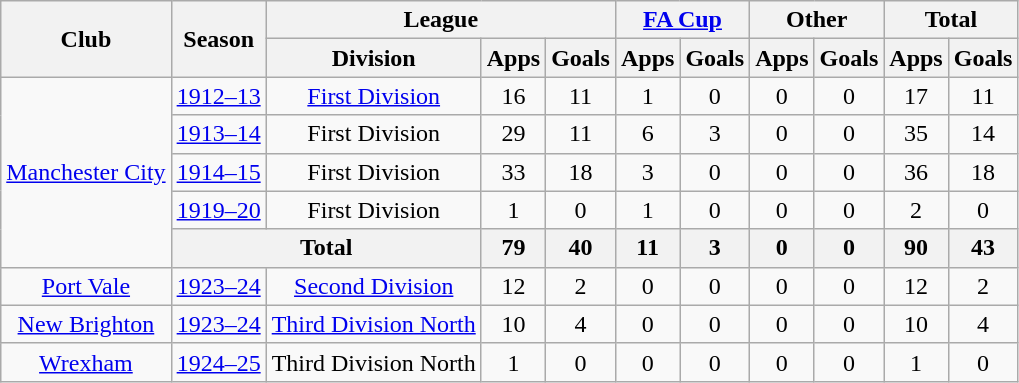<table class="wikitable" style="text-align:center">
<tr>
<th rowspan="2">Club</th>
<th rowspan="2">Season</th>
<th colspan="3">League</th>
<th colspan="2"><a href='#'>FA Cup</a></th>
<th colspan="2">Other</th>
<th colspan="2">Total</th>
</tr>
<tr>
<th>Division</th>
<th>Apps</th>
<th>Goals</th>
<th>Apps</th>
<th>Goals</th>
<th>Apps</th>
<th>Goals</th>
<th>Apps</th>
<th>Goals</th>
</tr>
<tr>
<td rowspan="5"><a href='#'>Manchester City</a></td>
<td><a href='#'>1912–13</a></td>
<td><a href='#'>First Division</a></td>
<td>16</td>
<td>11</td>
<td>1</td>
<td>0</td>
<td>0</td>
<td>0</td>
<td>17</td>
<td>11</td>
</tr>
<tr>
<td><a href='#'>1913–14</a></td>
<td>First Division</td>
<td>29</td>
<td>11</td>
<td>6</td>
<td>3</td>
<td>0</td>
<td>0</td>
<td>35</td>
<td>14</td>
</tr>
<tr>
<td><a href='#'>1914–15</a></td>
<td>First Division</td>
<td>33</td>
<td>18</td>
<td>3</td>
<td>0</td>
<td>0</td>
<td>0</td>
<td>36</td>
<td>18</td>
</tr>
<tr>
<td><a href='#'>1919–20</a></td>
<td>First Division</td>
<td>1</td>
<td>0</td>
<td>1</td>
<td>0</td>
<td>0</td>
<td>0</td>
<td>2</td>
<td>0</td>
</tr>
<tr>
<th colspan="2">Total</th>
<th>79</th>
<th>40</th>
<th>11</th>
<th>3</th>
<th>0</th>
<th>0</th>
<th>90</th>
<th>43</th>
</tr>
<tr>
<td><a href='#'>Port Vale</a></td>
<td><a href='#'>1923–24</a></td>
<td><a href='#'>Second Division</a></td>
<td>12</td>
<td>2</td>
<td>0</td>
<td>0</td>
<td>0</td>
<td>0</td>
<td>12</td>
<td>2</td>
</tr>
<tr>
<td><a href='#'>New Brighton</a></td>
<td><a href='#'>1923–24</a></td>
<td><a href='#'>Third Division North</a></td>
<td>10</td>
<td>4</td>
<td>0</td>
<td>0</td>
<td>0</td>
<td>0</td>
<td>10</td>
<td>4</td>
</tr>
<tr>
<td><a href='#'>Wrexham</a></td>
<td><a href='#'>1924–25</a></td>
<td>Third Division North</td>
<td>1</td>
<td>0</td>
<td>0</td>
<td>0</td>
<td>0</td>
<td>0</td>
<td>1</td>
<td>0</td>
</tr>
</table>
